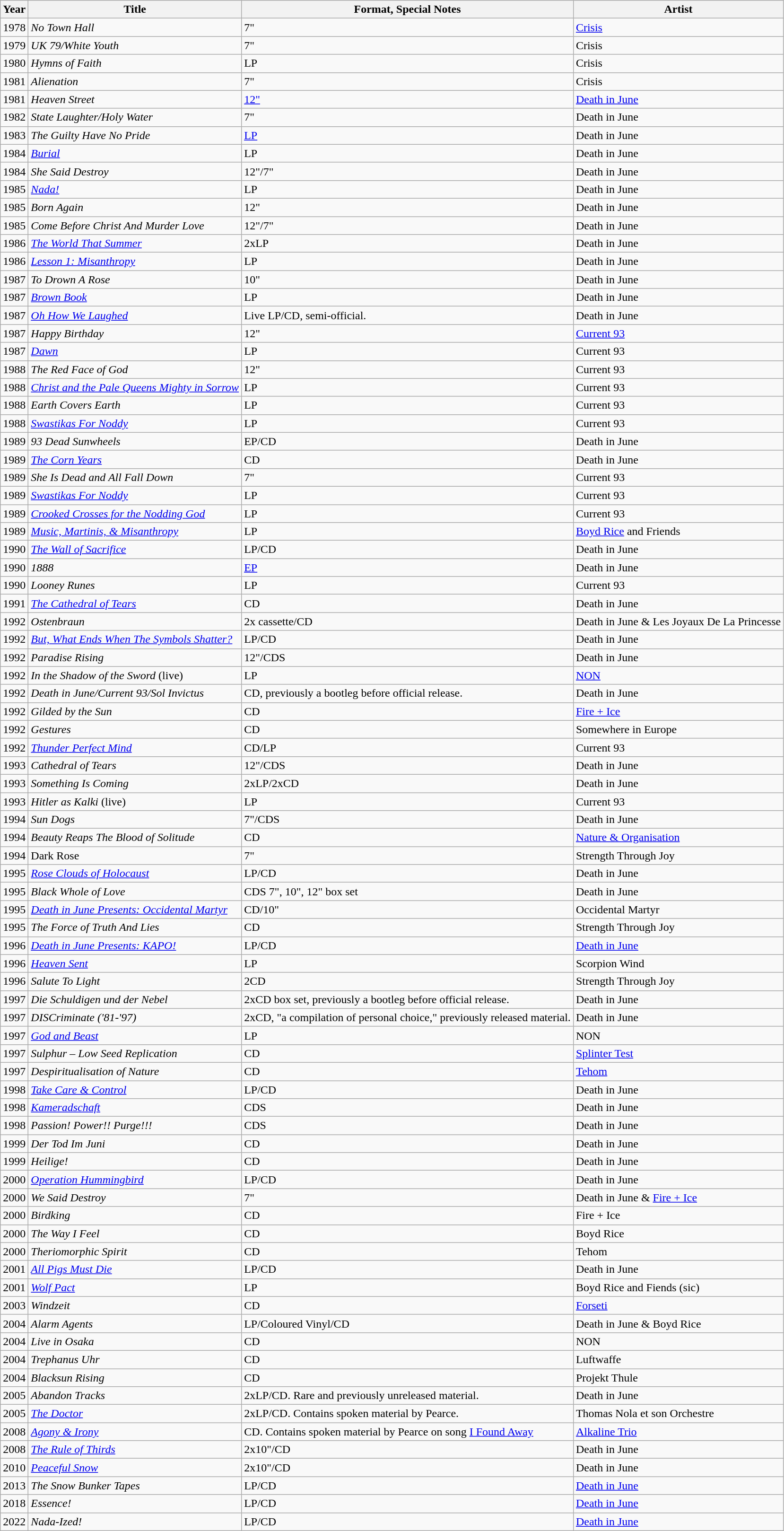<table class="wikitable">
<tr>
<th>Year</th>
<th>Title</th>
<th>Format, Special Notes</th>
<th>Artist</th>
</tr>
<tr>
<td>1978</td>
<td><em>No Town Hall</em></td>
<td>7"</td>
<td><a href='#'>Crisis</a></td>
</tr>
<tr>
<td>1979</td>
<td><em>UK 79/White Youth</em></td>
<td>7"</td>
<td>Crisis</td>
</tr>
<tr>
<td>1980</td>
<td><em>Hymns of Faith</em></td>
<td>LP</td>
<td>Crisis</td>
</tr>
<tr>
<td>1981</td>
<td><em>Alienation</em></td>
<td>7"</td>
<td>Crisis</td>
</tr>
<tr>
<td>1981</td>
<td><em>Heaven Street</em></td>
<td><a href='#'>12"</a></td>
<td><a href='#'>Death in June</a></td>
</tr>
<tr>
<td>1982</td>
<td><em>State Laughter/Holy Water</em></td>
<td>7"</td>
<td>Death in June</td>
</tr>
<tr>
<td>1983</td>
<td><em>The Guilty Have No Pride</em></td>
<td><a href='#'>LP</a></td>
<td>Death in June</td>
</tr>
<tr>
<td>1984</td>
<td><em><a href='#'>Burial</a></em></td>
<td>LP</td>
<td>Death in June</td>
</tr>
<tr>
<td>1984</td>
<td><em>She Said Destroy</em></td>
<td>12"/7"</td>
<td>Death in June</td>
</tr>
<tr>
<td>1985</td>
<td><em><a href='#'>Nada!</a></em></td>
<td>LP</td>
<td>Death in June</td>
</tr>
<tr>
<td>1985</td>
<td><em>Born Again</em></td>
<td>12"</td>
<td>Death in June</td>
</tr>
<tr>
<td>1985</td>
<td><em>Come Before Christ And Murder Love</em></td>
<td>12"/7"</td>
<td>Death in June</td>
</tr>
<tr>
<td>1986</td>
<td><em><a href='#'>The World That Summer</a></em></td>
<td>2xLP</td>
<td>Death in June</td>
</tr>
<tr>
<td>1986</td>
<td><em><a href='#'>Lesson 1: Misanthropy</a></em></td>
<td>LP</td>
<td>Death in June</td>
</tr>
<tr>
<td>1987</td>
<td><em>To Drown A Rose</em></td>
<td>10"</td>
<td>Death in June</td>
</tr>
<tr>
<td>1987</td>
<td><em><a href='#'>Brown Book</a></em></td>
<td>LP</td>
<td>Death in June</td>
</tr>
<tr>
<td>1987</td>
<td><em><a href='#'>Oh How We Laughed</a></em></td>
<td>Live LP/CD, semi-official.</td>
<td>Death in June</td>
</tr>
<tr>
<td>1987</td>
<td><em>Happy Birthday</em></td>
<td>12"</td>
<td><a href='#'>Current 93</a></td>
</tr>
<tr>
<td>1987</td>
<td><em><a href='#'>Dawn</a></em></td>
<td>LP</td>
<td>Current 93</td>
</tr>
<tr>
<td>1988</td>
<td><em>The Red Face of God </em></td>
<td>12"</td>
<td>Current 93</td>
</tr>
<tr>
<td>1988</td>
<td><em><a href='#'>Christ and the Pale Queens Mighty in Sorrow</a></em></td>
<td>LP</td>
<td>Current 93</td>
</tr>
<tr>
<td>1988</td>
<td><em>Earth Covers Earth</em></td>
<td>LP</td>
<td>Current 93</td>
</tr>
<tr>
<td>1988</td>
<td><em><a href='#'>Swastikas For Noddy</a></em></td>
<td>LP</td>
<td>Current 93</td>
</tr>
<tr>
<td>1989</td>
<td><em>93 Dead Sunwheels</em></td>
<td>EP/CD</td>
<td>Death in June</td>
</tr>
<tr>
<td>1989</td>
<td><em><a href='#'>The Corn Years</a></em></td>
<td>CD</td>
<td>Death in June</td>
</tr>
<tr>
<td>1989</td>
<td><em>She Is Dead and All Fall Down</em></td>
<td>7"</td>
<td>Current 93</td>
</tr>
<tr>
<td>1989</td>
<td><em><a href='#'>Swastikas For Noddy</a></em></td>
<td>LP</td>
<td>Current 93</td>
</tr>
<tr>
<td>1989</td>
<td><em><a href='#'>Crooked Crosses for the Nodding God</a></em></td>
<td>LP</td>
<td>Current 93</td>
</tr>
<tr>
<td>1989</td>
<td><em><a href='#'>Music, Martinis, & Misanthropy</a></em></td>
<td>LP</td>
<td><a href='#'>Boyd Rice</a> and Friends</td>
</tr>
<tr>
<td>1990</td>
<td><em><a href='#'>The Wall of Sacrifice</a></em></td>
<td>LP/CD</td>
<td>Death in June</td>
</tr>
<tr>
<td>1990</td>
<td><em>1888</em></td>
<td><a href='#'>EP</a></td>
<td>Death in June</td>
</tr>
<tr>
<td>1990</td>
<td><em>Looney Runes</em></td>
<td>LP</td>
<td>Current 93</td>
</tr>
<tr>
<td>1991</td>
<td><em><a href='#'>The Cathedral of Tears</a></em></td>
<td>CD</td>
<td>Death in June</td>
</tr>
<tr>
<td>1992</td>
<td><em>Ostenbraun</em></td>
<td>2x cassette/CD</td>
<td>Death in June & Les Joyaux De La Princesse</td>
</tr>
<tr>
<td>1992</td>
<td><em><a href='#'>But, What Ends When The Symbols Shatter?</a></em></td>
<td>LP/CD</td>
<td>Death in June</td>
</tr>
<tr>
<td>1992</td>
<td><em>Paradise Rising</em></td>
<td>12"/CDS</td>
<td>Death in June</td>
</tr>
<tr>
<td>1992</td>
<td><em>In the Shadow of the Sword</em> (live)</td>
<td>LP</td>
<td><a href='#'>NON</a></td>
</tr>
<tr>
<td>1992</td>
<td><em>Death in June/Current 93/Sol Invictus</em></td>
<td>CD, previously a bootleg before official release.</td>
<td>Death in June</td>
</tr>
<tr>
<td>1992</td>
<td><em>Gilded by the Sun</em></td>
<td>CD</td>
<td><a href='#'>Fire + Ice</a></td>
</tr>
<tr>
<td>1992</td>
<td><em>Gestures</em></td>
<td>CD</td>
<td>Somewhere in Europe</td>
</tr>
<tr>
<td>1992</td>
<td><em><a href='#'>Thunder Perfect Mind</a></em></td>
<td>CD/LP</td>
<td>Current 93</td>
</tr>
<tr>
<td>1993</td>
<td><em>Cathedral of Tears</em></td>
<td>12"/CDS</td>
<td>Death in June</td>
</tr>
<tr>
<td>1993</td>
<td><em>Something Is Coming</em></td>
<td>2xLP/2xCD</td>
<td>Death in June</td>
</tr>
<tr>
<td>1993</td>
<td><em>Hitler as Kalki</em> (live)</td>
<td>LP</td>
<td>Current 93</td>
</tr>
<tr>
<td>1994</td>
<td><em>Sun Dogs</em></td>
<td>7"/CDS</td>
<td>Death in June</td>
</tr>
<tr>
<td>1994</td>
<td><em>Beauty Reaps The Blood of Solitude</em></td>
<td>CD</td>
<td><a href='#'>Nature & Organisation</a></td>
</tr>
<tr>
<td>1994</td>
<td>Dark Rose</td>
<td>7"</td>
<td>Strength Through Joy</td>
</tr>
<tr>
<td>1995</td>
<td><em><a href='#'>Rose Clouds of Holocaust</a></em></td>
<td>LP/CD</td>
<td>Death in June</td>
</tr>
<tr>
<td>1995</td>
<td><em>Black Whole of Love</em></td>
<td>CDS 7", 10", 12" box set</td>
<td>Death in June</td>
</tr>
<tr>
<td>1995</td>
<td><em><a href='#'>Death in June Presents: Occidental Martyr</a></em></td>
<td>CD/10"</td>
<td>Occidental Martyr</td>
</tr>
<tr>
<td>1995</td>
<td><em>The Force of Truth And Lies</em></td>
<td>CD</td>
<td>Strength Through Joy</td>
</tr>
<tr>
<td>1996</td>
<td><em><a href='#'>Death in June Presents: KAPO!</a></em></td>
<td>LP/CD</td>
<td><a href='#'>Death in June</a></td>
</tr>
<tr>
<td>1996</td>
<td><em><a href='#'>Heaven Sent</a></em></td>
<td>LP</td>
<td>Scorpion Wind</td>
</tr>
<tr>
<td>1996</td>
<td><em>Salute To Light</em></td>
<td>2CD</td>
<td>Strength Through Joy</td>
</tr>
<tr>
<td>1997</td>
<td><em>Die Schuldigen und der Nebel</em></td>
<td>2xCD box set, previously a bootleg before official release.</td>
<td>Death in June</td>
</tr>
<tr>
<td>1997</td>
<td><em>DISCriminate ('81-'97)</em></td>
<td>2xCD, "a compilation of personal choice," previously released material.</td>
<td>Death in June</td>
</tr>
<tr>
<td>1997</td>
<td><em><a href='#'>God and Beast</a></em></td>
<td>LP</td>
<td>NON</td>
</tr>
<tr>
<td>1997</td>
<td><em>Sulphur – Low Seed Replication</em></td>
<td>CD</td>
<td><a href='#'>Splinter Test</a></td>
</tr>
<tr>
<td>1997</td>
<td><em>Despiritualisation of Nature</em></td>
<td>CD</td>
<td><a href='#'>Tehom</a></td>
</tr>
<tr>
<td>1998</td>
<td><em><a href='#'>Take Care & Control</a></em></td>
<td>LP/CD</td>
<td>Death in June</td>
</tr>
<tr>
<td>1998</td>
<td><em><a href='#'>Kameradschaft</a></em></td>
<td>CDS</td>
<td>Death in June</td>
</tr>
<tr>
<td>1998</td>
<td><em>Passion! Power!! Purge!!!</em></td>
<td>CDS</td>
<td>Death in June</td>
</tr>
<tr>
<td>1999</td>
<td><em>Der Tod Im Juni</em></td>
<td>CD</td>
<td>Death in June</td>
</tr>
<tr>
<td>1999</td>
<td><em>Heilige!</em></td>
<td>CD</td>
<td>Death in June</td>
</tr>
<tr>
<td>2000</td>
<td><em><a href='#'>Operation Hummingbird</a></em></td>
<td>LP/CD</td>
<td>Death in June</td>
</tr>
<tr>
<td>2000</td>
<td><em>We Said Destroy</em></td>
<td>7"</td>
<td>Death in June & <a href='#'>Fire + Ice</a></td>
</tr>
<tr>
<td>2000</td>
<td><em>Birdking</em></td>
<td>CD</td>
<td>Fire + Ice</td>
</tr>
<tr>
<td>2000</td>
<td><em>The Way I Feel</em></td>
<td>CD</td>
<td>Boyd Rice</td>
</tr>
<tr>
<td>2000</td>
<td><em>Theriomorphic Spirit</em></td>
<td>CD</td>
<td>Tehom</td>
</tr>
<tr>
<td>2001</td>
<td><em><a href='#'>All Pigs Must Die</a></em></td>
<td>LP/CD</td>
<td>Death in June</td>
</tr>
<tr>
<td>2001</td>
<td><em><a href='#'>Wolf Pact</a></em></td>
<td>LP</td>
<td>Boyd Rice and Fiends (sic)</td>
</tr>
<tr>
<td>2003</td>
<td><em>Windzeit</em></td>
<td>CD</td>
<td><a href='#'>Forseti</a></td>
</tr>
<tr>
<td>2004</td>
<td><em>Alarm Agents</em></td>
<td>LP/Coloured Vinyl/CD</td>
<td>Death in June & Boyd Rice</td>
</tr>
<tr>
<td>2004</td>
<td><em>Live in Osaka</em></td>
<td>CD</td>
<td>NON</td>
</tr>
<tr>
<td>2004</td>
<td><em>Trephanus Uhr</em></td>
<td>CD</td>
<td>Luftwaffe</td>
</tr>
<tr>
<td>2004</td>
<td><em>Blacksun Rising</em></td>
<td>CD</td>
<td>Projekt Thule</td>
</tr>
<tr>
<td>2005</td>
<td><em>Abandon Tracks</em></td>
<td>2xLP/CD. Rare and previously unreleased material.</td>
<td>Death in June</td>
</tr>
<tr>
<td>2005</td>
<td><em><a href='#'>The Doctor</a></em></td>
<td>2xLP/CD. Contains spoken material by Pearce.</td>
<td>Thomas Nola et son Orchestre</td>
</tr>
<tr>
<td>2008</td>
<td><em><a href='#'>Agony & Irony</a></em></td>
<td>CD. Contains spoken material by Pearce on song <a href='#'>I Found Away</a></td>
<td><a href='#'>Alkaline Trio</a></td>
</tr>
<tr>
<td>2008</td>
<td><em><a href='#'>The Rule of Thirds</a></em></td>
<td>2x10"/CD</td>
<td>Death in June</td>
</tr>
<tr>
<td>2010</td>
<td><em><a href='#'>Peaceful Snow</a></em></td>
<td>2x10"/CD</td>
<td>Death in June</td>
</tr>
<tr>
<td>2013</td>
<td><em>The Snow Bunker Tapes</em></td>
<td>LP/CD</td>
<td><a href='#'>Death in June</a></td>
</tr>
<tr>
<td>2018</td>
<td><em>Essence!</em></td>
<td>LP/CD</td>
<td><a href='#'>Death in June</a></td>
</tr>
<tr>
<td>2022</td>
<td><em>Nada-Ized!</em></td>
<td>LP/CD</td>
<td><a href='#'>Death in June</a></td>
</tr>
</table>
